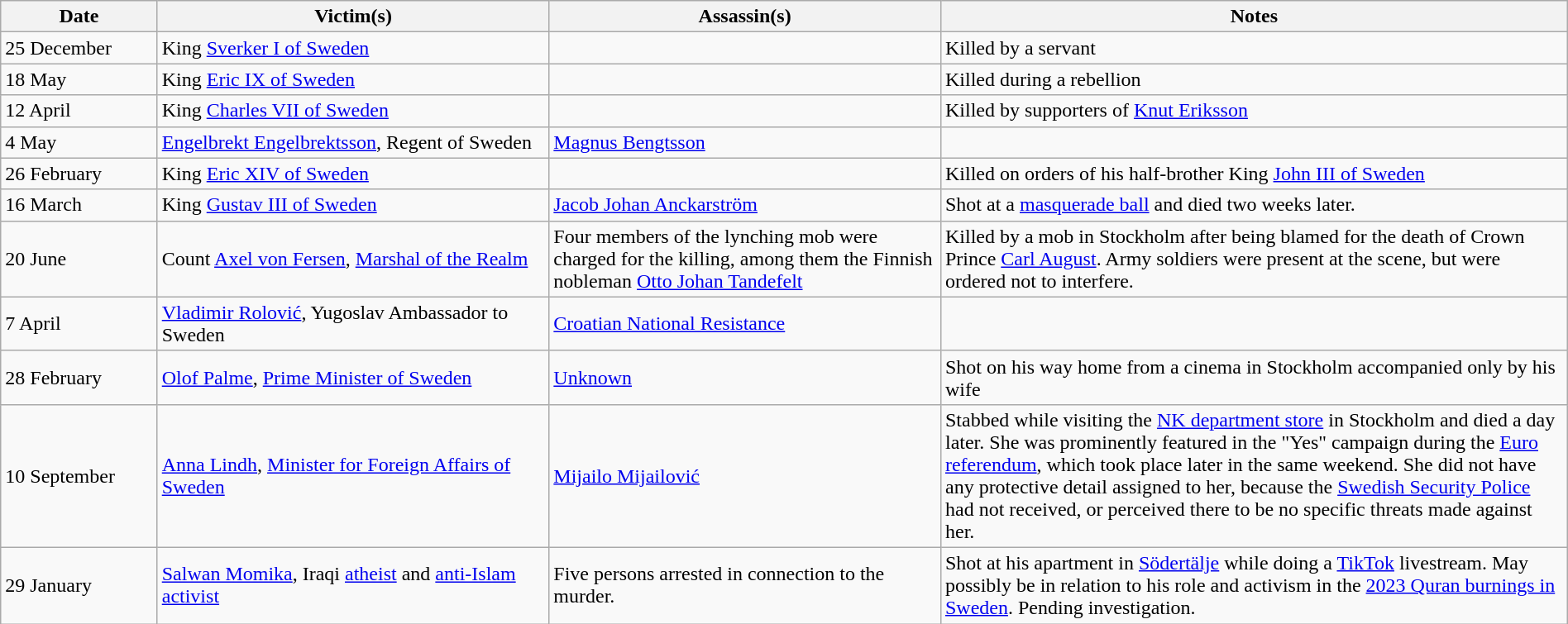<table class="wikitable sortable" style="width:100%">
<tr>
<th style="width:10%">Date</th>
<th style="width:25%">Victim(s)</th>
<th style="width:25%">Assassin(s)</th>
<th style="width:40%">Notes</th>
</tr>
<tr>
<td>25 December </td>
<td>King <a href='#'>Sverker I of Sweden</a></td>
<td></td>
<td>Killed by a servant</td>
</tr>
<tr>
<td>18 May </td>
<td>King <a href='#'>Eric IX of Sweden</a></td>
<td></td>
<td>Killed during a rebellion</td>
</tr>
<tr>
<td>12 April  </td>
<td>King <a href='#'>Charles VII of Sweden</a></td>
<td></td>
<td>Killed by supporters of <a href='#'>Knut Eriksson</a></td>
</tr>
<tr>
<td>4 May </td>
<td><a href='#'>Engelbrekt Engelbrektsson</a>, Regent of Sweden</td>
<td><a href='#'>Magnus Bengtsson</a></td>
<td></td>
</tr>
<tr>
<td>26 February </td>
<td>King <a href='#'>Eric XIV of Sweden</a></td>
<td></td>
<td>Killed on orders of his half-brother King <a href='#'>John III of Sweden</a></td>
</tr>
<tr>
<td>16 March </td>
<td>King <a href='#'>Gustav III of Sweden</a></td>
<td><a href='#'>Jacob Johan Anckarström</a></td>
<td>Shot at a <a href='#'>masquerade ball</a> and died two weeks later.</td>
</tr>
<tr>
<td>20 June </td>
<td>Count <a href='#'>Axel von Fersen</a>, <a href='#'>Marshal of the Realm</a></td>
<td>Four members of the lynching mob were charged for the killing, among them the Finnish nobleman <a href='#'>Otto Johan Tandefelt</a></td>
<td>Killed by a mob in Stockholm after being blamed for the death of Crown Prince <a href='#'>Carl August</a>. Army soldiers were present at the scene, but were ordered not to interfere.</td>
</tr>
<tr>
<td>7 April </td>
<td><a href='#'>Vladimir Rolović</a>, Yugoslav Ambassador to Sweden</td>
<td><a href='#'>Croatian National Resistance</a></td>
<td></td>
</tr>
<tr>
<td>28 February </td>
<td><a href='#'>Olof Palme</a>, <a href='#'>Prime Minister of Sweden</a></td>
<td><a href='#'>Unknown</a></td>
<td>Shot on his way home from a cinema in Stockholm accompanied only by his wife</td>
</tr>
<tr>
<td>10 September </td>
<td><a href='#'>Anna Lindh</a>, <a href='#'>Minister for Foreign Affairs of Sweden</a></td>
<td><a href='#'>Mijailo Mijailović</a></td>
<td>Stabbed while visiting the <a href='#'>NK department store</a> in Stockholm and died a day later. She was prominently featured in the "Yes" campaign during the <a href='#'>Euro referendum</a>, which took place later in the same weekend. She did not have any protective detail assigned to her, because the <a href='#'>Swedish Security Police</a> had not received, or perceived there to be no specific threats made against her.</td>
</tr>
<tr>
<td>29 January </td>
<td><a href='#'>Salwan Momika</a>, Iraqi <a href='#'>atheist</a> and <a href='#'>anti-Islam activist</a></td>
<td>Five persons arrested in connection to the murder.</td>
<td>Shot at his apartment in <a href='#'>Södertälje</a> while doing a <a href='#'>TikTok</a> livestream. May possibly be in relation to his role and activism in the <a href='#'>2023 Quran burnings in Sweden</a>. Pending investigation.</td>
</tr>
</table>
